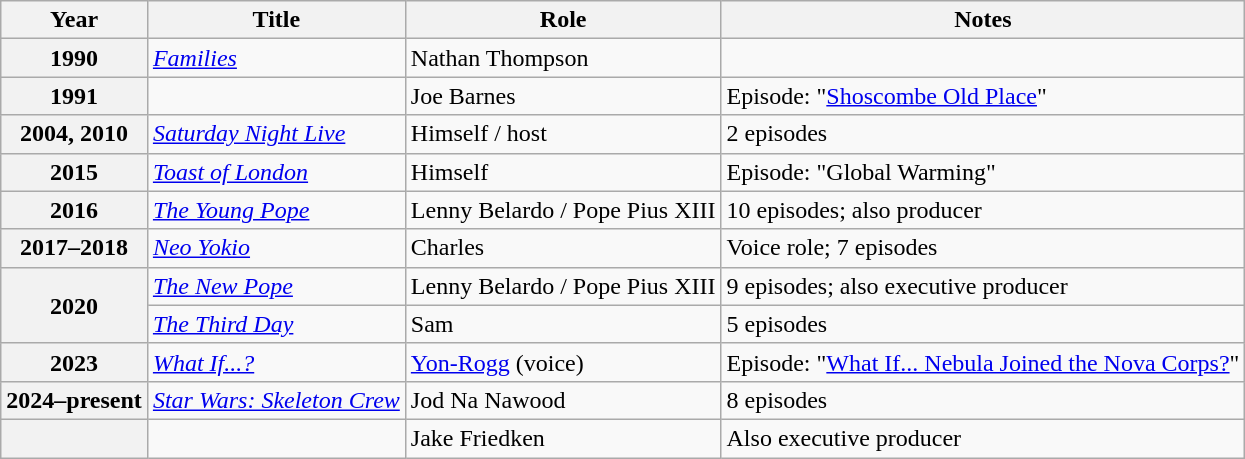<table class="wikitable plainrowheaders sortable" style="margin-right: 0;">
<tr>
<th scope="col">Year</th>
<th scope="col">Title</th>
<th scope="col">Role</th>
<th scope="col" class="unsortable">Notes</th>
</tr>
<tr>
<th scope="row">1990</th>
<td><em><a href='#'>Families</a></em></td>
<td>Nathan Thompson</td>
<td></td>
</tr>
<tr>
<th scope="row">1991</th>
<td><em></em></td>
<td>Joe Barnes</td>
<td>Episode: "<a href='#'>Shoscombe Old Place</a>"</td>
</tr>
<tr>
<th scope="row">2004, 2010</th>
<td><em><a href='#'>Saturday Night Live</a></em></td>
<td>Himself / host</td>
<td>2 episodes</td>
</tr>
<tr>
<th scope="row">2015</th>
<td><em><a href='#'>Toast of London</a></em></td>
<td>Himself</td>
<td>Episode: "Global Warming"</td>
</tr>
<tr>
<th scope="row">2016</th>
<td><em><a href='#'>The Young Pope</a></em></td>
<td>Lenny Belardo / Pope Pius XIII</td>
<td>10 episodes; also producer</td>
</tr>
<tr>
<th scope="row">2017–2018</th>
<td><em><a href='#'>Neo Yokio</a></em></td>
<td>Charles</td>
<td>Voice role; 7 episodes</td>
</tr>
<tr>
<th rowspan="2" scope="row">2020</th>
<td><em><a href='#'>The New Pope</a></em></td>
<td>Lenny Belardo / Pope Pius XIII</td>
<td>9 episodes; also executive producer</td>
</tr>
<tr>
<td><em><a href='#'>The Third Day</a></em></td>
<td>Sam</td>
<td>5 episodes</td>
</tr>
<tr>
<th scope="row">2023</th>
<td><em><a href='#'>What If...?</a></em></td>
<td><a href='#'>Yon-Rogg</a> (voice)</td>
<td>Episode: "<a href='#'>What If... Nebula Joined the Nova Corps?</a>"</td>
</tr>
<tr>
<th scope="row">2024–present</th>
<td><em><a href='#'>Star Wars: Skeleton Crew</a></em></td>
<td>Jod Na Nawood</td>
<td>8 episodes</td>
</tr>
<tr>
<th scope="row"></th>
<td></td>
<td>Jake Friedken</td>
<td>Also executive producer</td>
</tr>
</table>
